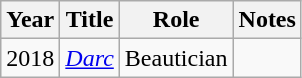<table class="wikitable sortable">
<tr>
<th>Year</th>
<th>Title</th>
<th>Role</th>
<th class="unsortable">Notes</th>
</tr>
<tr>
<td>2018</td>
<td><em><a href='#'>Darc</a></em></td>
<td>Beautician</td>
<td></td>
</tr>
</table>
